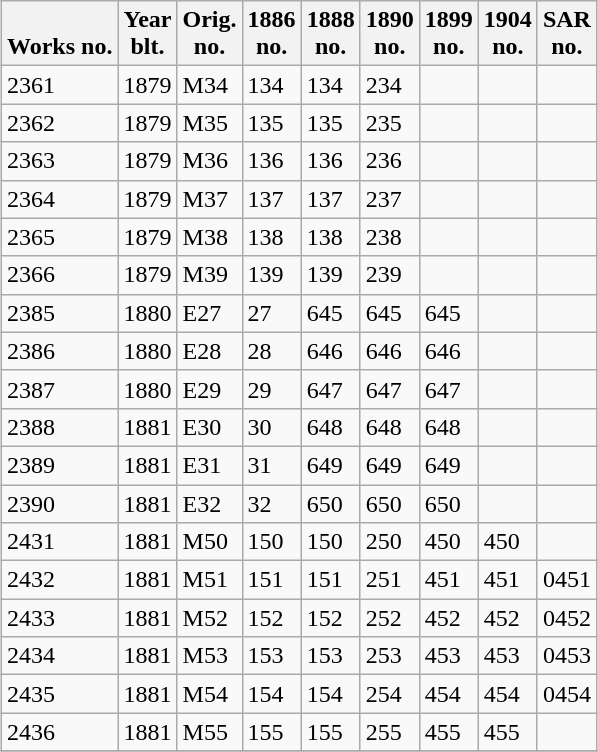<table class="wikitable collapsible collapsed sortable" style="margin:0.5em auto; font-size:100%;">
<tr>
<th><br>Works no.</th>
<th>Year<br>blt.</th>
<th>Orig.<br>no.</th>
<th>1886<br>no.</th>
<th>1888<br>no.</th>
<th>1890<br>no.</th>
<th>1899<br>no.</th>
<th>1904<br>no.</th>
<th>SAR<br>no.</th>
</tr>
<tr>
<td>2361</td>
<td>1879</td>
<td>M34</td>
<td>134</td>
<td>134</td>
<td>234</td>
<td></td>
<td></td>
<td></td>
</tr>
<tr>
<td>2362</td>
<td>1879</td>
<td>M35</td>
<td>135</td>
<td>135</td>
<td>235</td>
<td></td>
<td></td>
<td></td>
</tr>
<tr>
<td>2363</td>
<td>1879</td>
<td>M36</td>
<td>136</td>
<td>136</td>
<td>236</td>
<td></td>
<td></td>
<td></td>
</tr>
<tr>
<td>2364</td>
<td>1879</td>
<td>M37</td>
<td>137</td>
<td>137</td>
<td>237</td>
<td></td>
<td></td>
<td></td>
</tr>
<tr>
<td>2365</td>
<td>1879</td>
<td>M38</td>
<td>138</td>
<td>138</td>
<td>238</td>
<td></td>
<td></td>
<td></td>
</tr>
<tr>
<td>2366</td>
<td>1879</td>
<td>M39</td>
<td>139</td>
<td>139</td>
<td>239</td>
<td></td>
<td></td>
<td></td>
</tr>
<tr>
<td>2385</td>
<td>1880</td>
<td>E27</td>
<td>27</td>
<td>645</td>
<td>645</td>
<td>645</td>
<td></td>
<td></td>
</tr>
<tr>
<td>2386</td>
<td>1880</td>
<td>E28</td>
<td>28</td>
<td>646</td>
<td>646</td>
<td>646</td>
<td></td>
<td></td>
</tr>
<tr>
<td>2387</td>
<td>1880</td>
<td>E29</td>
<td>29</td>
<td>647</td>
<td>647</td>
<td>647</td>
<td></td>
<td></td>
</tr>
<tr>
<td>2388</td>
<td>1881</td>
<td>E30</td>
<td>30</td>
<td>648</td>
<td>648</td>
<td>648</td>
<td></td>
<td></td>
</tr>
<tr>
<td>2389</td>
<td>1881</td>
<td>E31</td>
<td>31</td>
<td>649</td>
<td>649</td>
<td>649</td>
<td></td>
<td></td>
</tr>
<tr>
<td>2390</td>
<td>1881</td>
<td>E32</td>
<td>32</td>
<td>650</td>
<td>650</td>
<td>650</td>
<td></td>
<td></td>
</tr>
<tr>
<td>2431</td>
<td>1881</td>
<td>M50</td>
<td>150</td>
<td>150</td>
<td>250</td>
<td>450</td>
<td>450</td>
<td></td>
</tr>
<tr>
<td>2432</td>
<td>1881</td>
<td>M51</td>
<td>151</td>
<td>151</td>
<td>251</td>
<td>451</td>
<td>451</td>
<td>0451</td>
</tr>
<tr>
<td>2433</td>
<td>1881</td>
<td>M52</td>
<td>152</td>
<td>152</td>
<td>252</td>
<td>452</td>
<td>452</td>
<td>0452</td>
</tr>
<tr>
<td>2434</td>
<td>1881</td>
<td>M53</td>
<td>153</td>
<td>153</td>
<td>253</td>
<td>453</td>
<td>453</td>
<td>0453</td>
</tr>
<tr>
<td>2435</td>
<td>1881</td>
<td>M54</td>
<td>154</td>
<td>154</td>
<td>254</td>
<td>454</td>
<td>454</td>
<td>0454</td>
</tr>
<tr>
<td>2436</td>
<td>1881</td>
<td>M55</td>
<td>155</td>
<td>155</td>
<td>255</td>
<td>455</td>
<td>455</td>
<td></td>
</tr>
<tr>
</tr>
</table>
